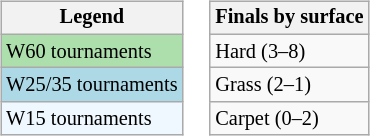<table>
<tr valign=top>
<td><br><table class=wikitable style="font-size:85%">
<tr>
<th>Legend</th>
</tr>
<tr style=background:#addfad>
<td>W60 tournaments</td>
</tr>
<tr style="background:lightblue;">
<td>W25/35 tournaments</td>
</tr>
<tr style="background:#f0f8ff;">
<td>W15 tournaments</td>
</tr>
</table>
</td>
<td><br><table class=wikitable style="font-size:85%">
<tr>
<th>Finals by surface</th>
</tr>
<tr>
<td>Hard (3–8)</td>
</tr>
<tr>
<td>Grass (2–1)</td>
</tr>
<tr>
<td>Carpet (0–2)</td>
</tr>
</table>
</td>
</tr>
</table>
